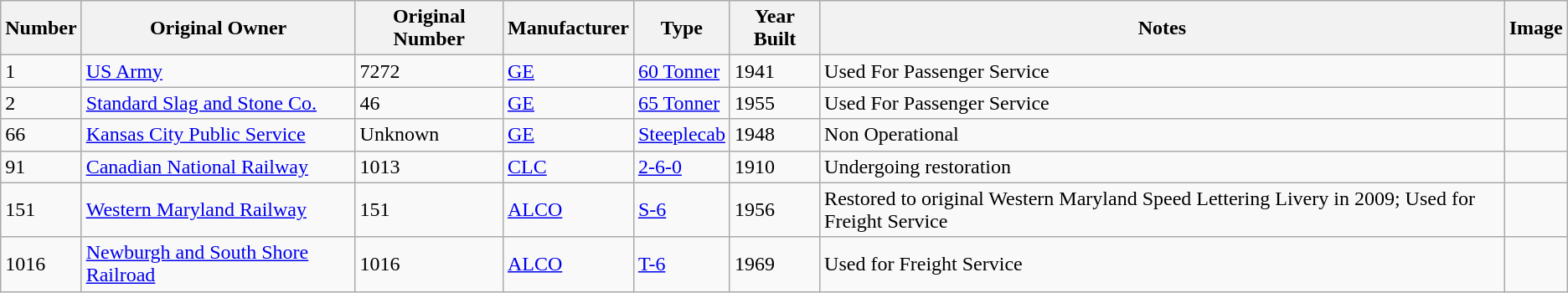<table class="wikitable">
<tr>
<th>Number</th>
<th>Original Owner</th>
<th>Original Number</th>
<th>Manufacturer</th>
<th>Type</th>
<th>Year Built</th>
<th>Notes</th>
<th>Image</th>
</tr>
<tr>
<td>1</td>
<td><a href='#'>US Army</a></td>
<td>7272</td>
<td><a href='#'>GE</a></td>
<td><a href='#'>60 Tonner</a></td>
<td>1941</td>
<td>Used For Passenger Service</td>
<td></td>
</tr>
<tr>
<td>2</td>
<td><a href='#'>Standard Slag and Stone Co.</a></td>
<td>46</td>
<td><a href='#'>GE</a></td>
<td><a href='#'>65 Tonner</a></td>
<td>1955</td>
<td>Used For Passenger Service</td>
<td></td>
</tr>
<tr>
<td>66</td>
<td><a href='#'>Kansas City Public Service</a></td>
<td>Unknown</td>
<td><a href='#'>GE</a></td>
<td><a href='#'>Steeplecab</a></td>
<td>1948</td>
<td>Non Operational</td>
<td></td>
</tr>
<tr>
<td>91</td>
<td><a href='#'>Canadian National Railway</a></td>
<td>1013</td>
<td><a href='#'>CLC</a></td>
<td><a href='#'>2-6-0</a></td>
<td>1910</td>
<td>Undergoing restoration</td>
<td></td>
</tr>
<tr>
<td>151</td>
<td><a href='#'>Western Maryland Railway</a></td>
<td>151</td>
<td><a href='#'>ALCO</a></td>
<td><a href='#'>S-6</a></td>
<td>1956</td>
<td>Restored to original Western Maryland Speed Lettering Livery in 2009; Used for Freight Service</td>
<td></td>
</tr>
<tr>
<td>1016</td>
<td><a href='#'>Newburgh and South Shore Railroad</a></td>
<td>1016</td>
<td><a href='#'>ALCO</a></td>
<td><a href='#'>T-6</a></td>
<td>1969</td>
<td>Used for Freight Service</td>
<td></td>
</tr>
</table>
